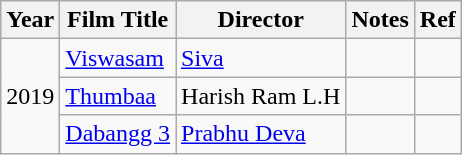<table class="wikitable">
<tr>
<th>Year</th>
<th>Film Title</th>
<th>Director</th>
<th>Notes</th>
<th>Ref</th>
</tr>
<tr>
<td rowspan="3">2019</td>
<td><a href='#'>Viswasam</a></td>
<td><a href='#'>Siva</a></td>
<td></td>
<td></td>
</tr>
<tr>
<td><a href='#'>Thumbaa</a></td>
<td>Harish Ram L.H</td>
<td></td>
<td></td>
</tr>
<tr>
<td><a href='#'>Dabangg 3</a></td>
<td><a href='#'>Prabhu Deva</a></td>
<td></td>
<td></td>
</tr>
</table>
